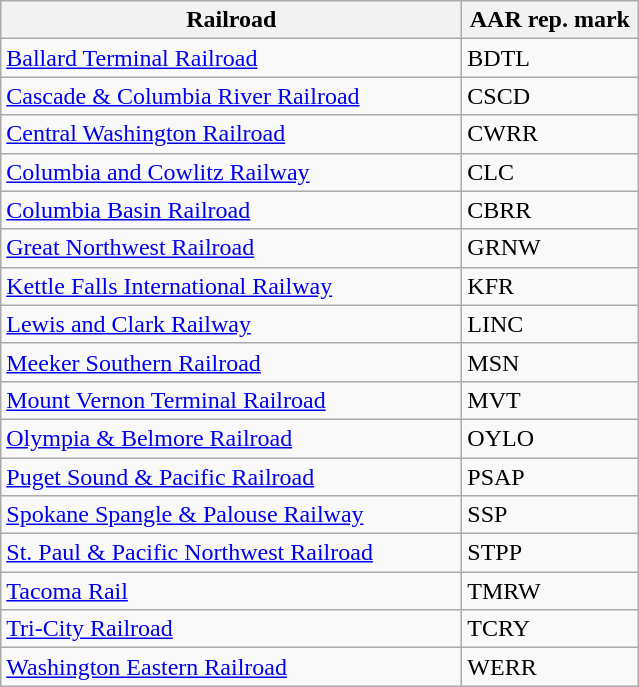<table class="wikitable" border="1">
<tr>
<th width="300px">Railroad</th>
<th width="110px">AAR rep. mark</th>
</tr>
<tr>
<td width="300px"><a href='#'>Ballard Terminal Railroad</a></td>
<td width="110px">BDTL</td>
</tr>
<tr>
<td width="300px"><a href='#'>Cascade & Columbia River Railroad</a></td>
<td width="110px">CSCD</td>
</tr>
<tr>
<td width="300px"><a href='#'>Central Washington Railroad</a></td>
<td width="110px">CWRR</td>
</tr>
<tr>
<td width="300px"><a href='#'>Columbia and Cowlitz Railway</a></td>
<td width="110px">CLC</td>
</tr>
<tr>
<td width="300px"><a href='#'>Columbia Basin Railroad</a></td>
<td width="110px">CBRR</td>
</tr>
<tr>
<td width="300px"><a href='#'>Great Northwest Railroad</a></td>
<td width="110px">GRNW</td>
</tr>
<tr>
<td width="300px"><a href='#'>Kettle Falls International Railway</a></td>
<td width="110px">KFR</td>
</tr>
<tr>
<td width="300px"><a href='#'>Lewis and Clark Railway</a></td>
<td width="110px">LINC</td>
</tr>
<tr>
<td width="300px"><a href='#'>Meeker Southern Railroad</a></td>
<td width="110px">MSN</td>
</tr>
<tr>
<td width="300px"><a href='#'>Mount Vernon Terminal Railroad</a></td>
<td width="110px">MVT</td>
</tr>
<tr>
<td width="300px"><a href='#'>Olympia & Belmore Railroad</a></td>
<td width="110px">OYLO</td>
</tr>
<tr>
<td width="300px"><a href='#'>Puget Sound & Pacific Railroad</a></td>
<td width="110px">PSAP</td>
</tr>
<tr>
<td width="300px"><a href='#'>Spokane Spangle & Palouse Railway</a></td>
<td width="110px">SSP</td>
</tr>
<tr>
<td width="300px"><a href='#'>St. Paul & Pacific Northwest Railroad</a></td>
<td width="110px">STPP</td>
</tr>
<tr>
<td width="300px"><a href='#'>Tacoma Rail</a></td>
<td width="110px">TMRW</td>
</tr>
<tr>
<td width="300px"><a href='#'>Tri-City Railroad</a></td>
<td width="110px">TCRY</td>
</tr>
<tr>
<td width="300px"><a href='#'>Washington Eastern Railroad</a></td>
<td width="110px">WERR</td>
</tr>
</table>
